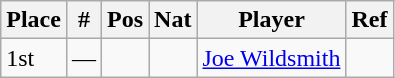<table class="wikitable">
<tr>
<th>Place</th>
<th>#</th>
<th>Pos</th>
<th>Nat</th>
<th>Player</th>
<th>Ref</th>
</tr>
<tr>
<td>1st</td>
<td>—</td>
<td></td>
<td></td>
<td><a href='#'>Joe Wildsmith</a></td>
<td></td>
</tr>
</table>
